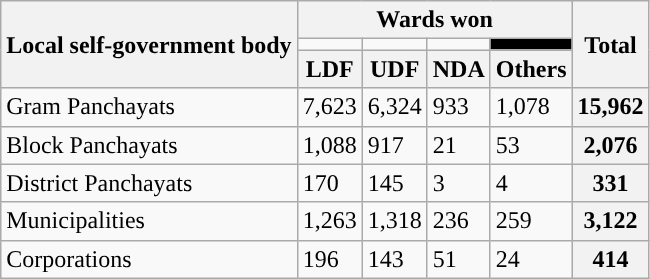<table class="wikitable">
<tr>
<th rowspan="3">Local self-government body</th>
<th colspan="4">Wards won</th>
<th rowspan="3">Total</th>
</tr>
<tr>
<td style="background:"></td>
<td style="background:"></td>
<td style="background:"></td>
<td style="background:black"></td>
</tr>
<tr>
<th>LDF</th>
<th>UDF</th>
<th>NDA</th>
<th>Others</th>
</tr>
<tr>
<td>Gram Panchayats</td>
<td>7,623</td>
<td>6,324</td>
<td>933</td>
<td>1,078</td>
<th>15,962</th>
</tr>
<tr>
<td>Block Panchayats</td>
<td>1,088</td>
<td>917</td>
<td>21</td>
<td>53</td>
<th>2,076</th>
</tr>
<tr>
<td>District Panchayats</td>
<td>170</td>
<td>145</td>
<td>3</td>
<td>4</td>
<th>331</th>
</tr>
<tr>
<td>Municipalities</td>
<td>1,263</td>
<td>1,318</td>
<td>236</td>
<td>259</td>
<th>3,122</th>
</tr>
<tr>
<td>Corporations</td>
<td>196</td>
<td>143</td>
<td>51</td>
<td>24</td>
<th>414</th>
</tr>
</table>
